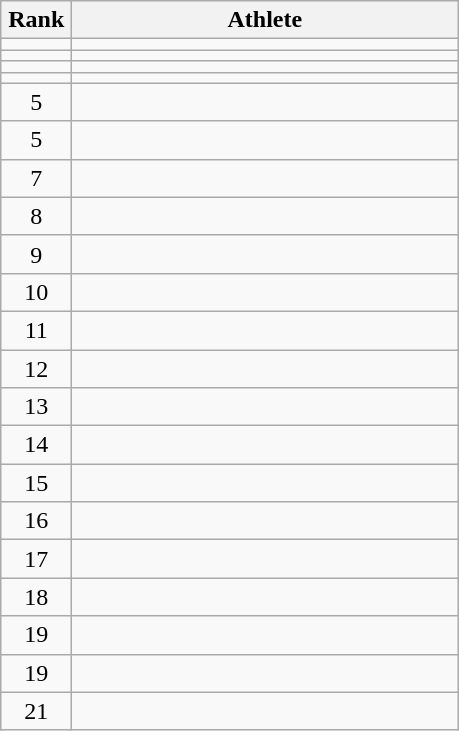<table class="wikitable" style="text-align: center;">
<tr>
<th width=40>Rank</th>
<th width=250>Athlete</th>
</tr>
<tr>
<td></td>
<td align=left></td>
</tr>
<tr>
<td></td>
<td align=left></td>
</tr>
<tr>
<td></td>
<td align=left></td>
</tr>
<tr>
<td></td>
<td align=left></td>
</tr>
<tr>
<td>5</td>
<td align=left></td>
</tr>
<tr>
<td>5</td>
<td align=left></td>
</tr>
<tr>
<td>7</td>
<td align=left></td>
</tr>
<tr>
<td>8</td>
<td align=left></td>
</tr>
<tr>
<td>9</td>
<td align=left></td>
</tr>
<tr>
<td>10</td>
<td align=left></td>
</tr>
<tr>
<td>11</td>
<td align=left></td>
</tr>
<tr>
<td>12</td>
<td align=left></td>
</tr>
<tr>
<td>13</td>
<td align=left></td>
</tr>
<tr>
<td>14</td>
<td align=left></td>
</tr>
<tr>
<td>15</td>
<td align=left></td>
</tr>
<tr>
<td>16</td>
<td align=left></td>
</tr>
<tr>
<td>17</td>
<td align=left></td>
</tr>
<tr>
<td>18</td>
<td align=left></td>
</tr>
<tr>
<td>19</td>
<td align=left></td>
</tr>
<tr>
<td>19</td>
<td align=left></td>
</tr>
<tr>
<td>21</td>
<td align=left></td>
</tr>
</table>
